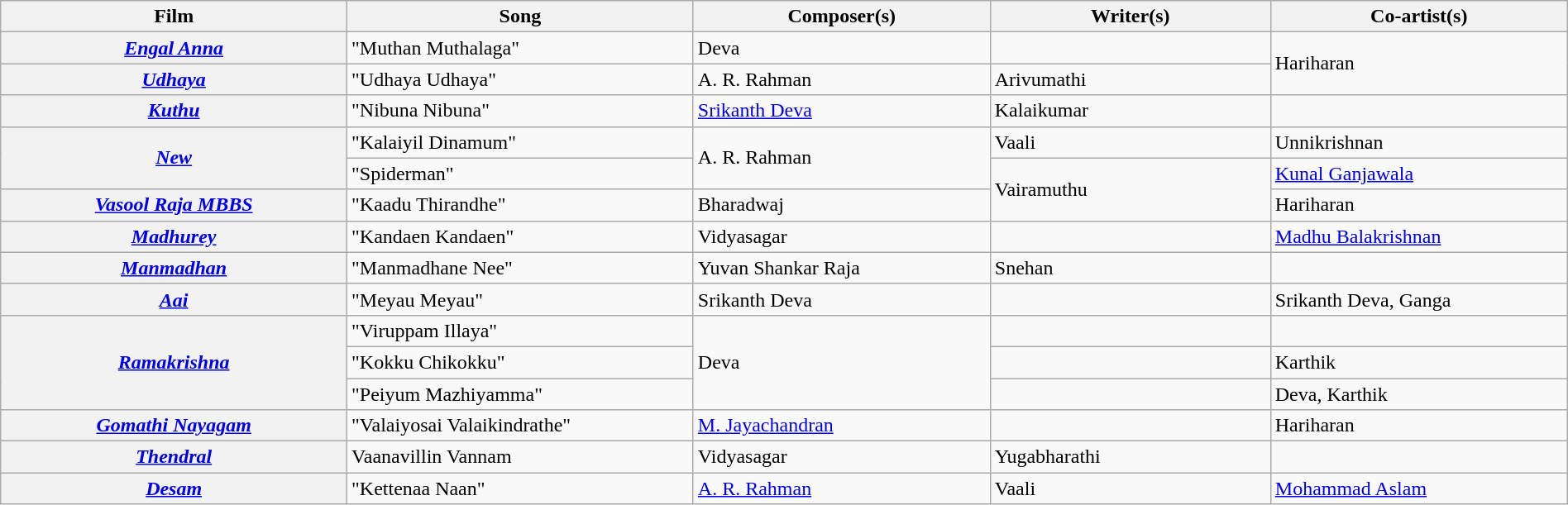<table class="wikitable plainrowheaders" width="100%" textcolor:#000;">
<tr>
<th scope="col" width=21%><strong>Film</strong></th>
<th scope="col" width=21%><strong>Song</strong></th>
<th scope="col" width=18%><strong>Composer(s)</strong></th>
<th scope="col" width=17%><strong>Writer(s)</strong></th>
<th scope="col" width=18%><strong>Co-artist(s)</strong></th>
</tr>
<tr>
<th scope="row"><strong><em><a href='#'>Engal Anna</a></em></strong></th>
<td>"Muthan Muthalaga"</td>
<td>Deva</td>
<td></td>
<td rowspan="2">Hariharan</td>
</tr>
<tr>
<th scope="row"><strong><em><a href='#'>Udhaya</a></em></strong></th>
<td>"Udhaya Udhaya"</td>
<td>A. R. Rahman</td>
<td>Arivumathi</td>
</tr>
<tr>
<th scope="row"><strong><em><a href='#'>Kuthu</a></em></strong></th>
<td>"Nibuna Nibuna"</td>
<td><a href='#'>Srikanth Deva</a></td>
<td>Kalaikumar</td>
<td></td>
</tr>
<tr>
<th scope="row" rowspan="2"><em><a href='#'><strong>New</strong></a></em></th>
<td>"Kalaiyil Dinamum"</td>
<td rowspan="2">A. R. Rahman</td>
<td>Vaali</td>
<td>Unnikrishnan</td>
</tr>
<tr>
<td>"Spiderman"</td>
<td rowspan="2">Vairamuthu</td>
<td><a href='#'>Kunal Ganjawala</a></td>
</tr>
<tr>
<th scope="row"><strong><em><a href='#'>Vasool Raja MBBS</a></em></strong></th>
<td>"Kaadu Thirandhe"</td>
<td>Bharadwaj</td>
<td>Hariharan</td>
</tr>
<tr>
<th scope="row"><strong><em><a href='#'>Madhurey</a></em></strong></th>
<td>"Kandaen Kandaen"</td>
<td>Vidyasagar</td>
<td></td>
<td><a href='#'>Madhu Balakrishnan</a></td>
</tr>
<tr>
<th scope="row"><em><a href='#'><strong>Manmadhan</strong></a></em></th>
<td>"Manmadhane Nee"</td>
<td>Yuvan Shankar Raja</td>
<td>Snehan</td>
<td></td>
</tr>
<tr>
<th scope="row"><em><a href='#'><strong>Aai</strong></a></em></th>
<td>"Meyau Meyau"</td>
<td>Srikanth Deva</td>
<td></td>
<td>Srikanth Deva, Ganga</td>
</tr>
<tr>
<th rowspan="3" scope="row"><strong><em><a href='#'>Ramakrishna</a></em></strong></th>
<td>"Viruppam Illaya"</td>
<td rowspan="3">Deva</td>
<td></td>
<td></td>
</tr>
<tr>
<td>"Kokku Chikokku"</td>
<td></td>
<td>Karthik</td>
</tr>
<tr>
<td>"Peiyum Mazhiyamma"</td>
<td></td>
<td>Deva, Karthik</td>
</tr>
<tr>
<th scope="row"><strong><em><a href='#'>Gomathi Nayagam</a></em></strong></th>
<td>"Valaiyosai Valaikindrathe"</td>
<td><a href='#'>M. Jayachandran</a></td>
<td></td>
<td>Hariharan</td>
</tr>
<tr>
<th><em><a href='#'><strong>Thendral</strong></a></em></th>
<td>Vaanavillin Vannam</td>
<td>Vidyasagar</td>
<td>Yugabharathi</td>
<td></td>
</tr>
<tr>
<th><em><a href='#'><strong>Desam</strong></a></em></th>
<td>"Kettenaa Naan"</td>
<td><a href='#'>A. R. Rahman</a></td>
<td>Vaali</td>
<td><a href='#'>Mohammad Aslam</a></td>
</tr>
</table>
